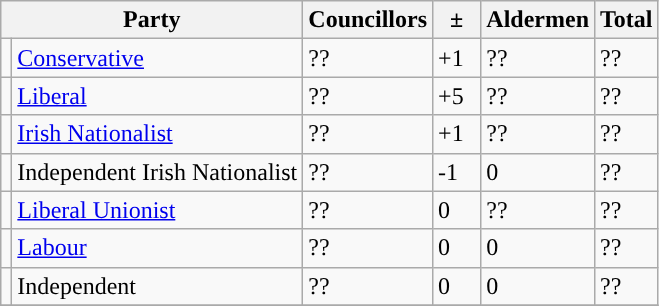<table class="wikitable">
<tr>
<th colspan="2">Party</th>
<th>Councillors</th>
<th>  ±  </th>
<th>Aldermen</th>
<th>Total</th>
</tr>
<tr>
<td style="background-color: "></td>
<td><a href='#'>Conservative</a></td>
<td>??</td>
<td>+1</td>
<td>??</td>
<td>??</td>
</tr>
<tr>
<td style="background-color: "></td>
<td><a href='#'>Liberal</a></td>
<td>??</td>
<td>+5</td>
<td>??</td>
<td>??</td>
</tr>
<tr>
<td style="background-color: "></td>
<td><a href='#'>Irish Nationalist</a></td>
<td>??</td>
<td>+1</td>
<td>??</td>
<td>??</td>
</tr>
<tr>
<td style="background-color: "></td>
<td>Independent Irish Nationalist</td>
<td>??</td>
<td>-1</td>
<td>0</td>
<td>??</td>
</tr>
<tr>
<td style="background-color: "></td>
<td><a href='#'>Liberal Unionist</a></td>
<td>??</td>
<td>0</td>
<td>??</td>
<td>??</td>
</tr>
<tr>
<td style="background-color: "></td>
<td><a href='#'>Labour</a></td>
<td>??</td>
<td>0</td>
<td>0</td>
<td>??</td>
</tr>
<tr>
<td style="background-color: "></td>
<td>Independent</td>
<td>??</td>
<td>0</td>
<td>0</td>
<td>??</td>
</tr>
<tr>
</tr>
</table>
